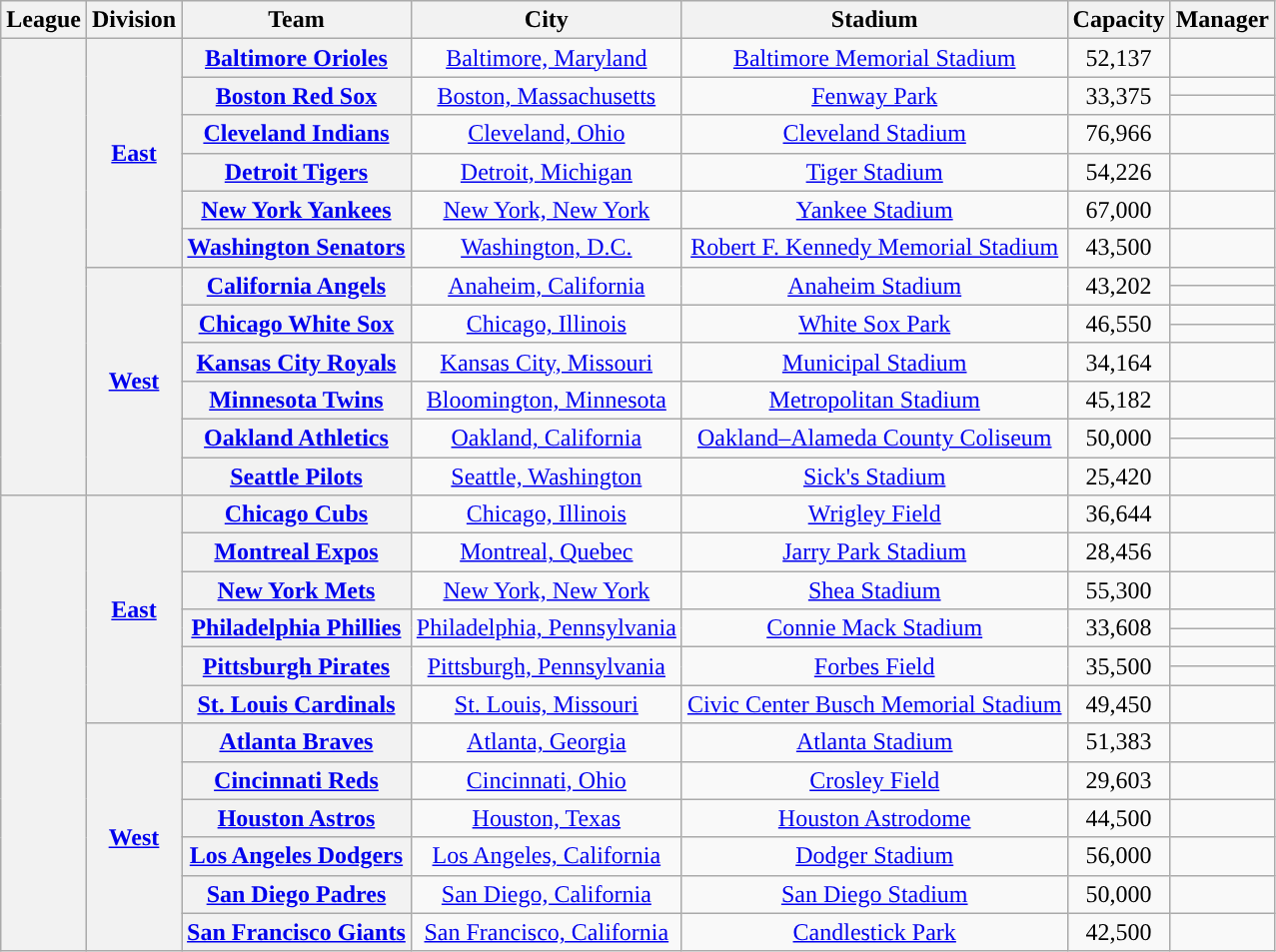<table class="wikitable sortable plainrowheaders" style="text-align:center;">
<tr>
<th scope="col">League</th>
<th scope="col">Division</th>
<th scope="col">Team</th>
<th scope="col">City</th>
<th scope="col">Stadium</th>
<th scope="col">Capacity</th>
<th scope="col">Manager</th>
</tr>
<tr>
<th rowspan="16"></th>
<th rowspan="7"><a href='#'>East</a></th>
<th scope="row"><a href='#'>Baltimore Orioles</a></th>
<td><a href='#'>Baltimore, Maryland</a></td>
<td><a href='#'>Baltimore Memorial Stadium</a></td>
<td>52,137</td>
<td></td>
</tr>
<tr>
<th rowspan="2" scope="row"><a href='#'>Boston Red Sox</a></th>
<td rowspan="2"><a href='#'>Boston, Massachusetts</a></td>
<td rowspan="2"><a href='#'>Fenway Park</a></td>
<td rowspan="2">33,375</td>
<td></td>
</tr>
<tr>
<td></td>
</tr>
<tr>
<th scope="row"><a href='#'>Cleveland Indians</a></th>
<td><a href='#'>Cleveland, Ohio</a></td>
<td><a href='#'>Cleveland Stadium</a></td>
<td>76,966</td>
<td></td>
</tr>
<tr>
<th scope="row"><a href='#'>Detroit Tigers</a></th>
<td><a href='#'>Detroit, Michigan</a></td>
<td><a href='#'>Tiger Stadium</a></td>
<td>54,226</td>
<td></td>
</tr>
<tr>
<th scope="row"><a href='#'>New York Yankees</a></th>
<td><a href='#'>New York, New York</a></td>
<td><a href='#'>Yankee Stadium</a></td>
<td>67,000</td>
<td></td>
</tr>
<tr>
<th scope="row"><a href='#'>Washington Senators</a></th>
<td><a href='#'>Washington, D.C.</a></td>
<td><a href='#'>Robert F. Kennedy Memorial Stadium</a></td>
<td>43,500</td>
<td></td>
</tr>
<tr>
<th rowspan="9"><a href='#'>West</a></th>
<th rowspan="2" scope="row"><a href='#'>California Angels</a></th>
<td rowspan="2"><a href='#'>Anaheim, California</a></td>
<td rowspan="2"><a href='#'>Anaheim Stadium</a></td>
<td rowspan="2">43,202</td>
<td></td>
</tr>
<tr>
<td></td>
</tr>
<tr>
<th rowspan="2" scope="row"><a href='#'>Chicago White Sox</a></th>
<td rowspan="2"><a href='#'>Chicago, Illinois</a></td>
<td rowspan="2"><a href='#'>White Sox Park</a></td>
<td rowspan="2">46,550</td>
<td></td>
</tr>
<tr>
<td></td>
</tr>
<tr>
<th scope="row"><a href='#'>Kansas City Royals</a></th>
<td><a href='#'>Kansas City, Missouri</a></td>
<td><a href='#'>Municipal Stadium</a></td>
<td>34,164</td>
<td></td>
</tr>
<tr>
<th scope="row"><a href='#'>Minnesota Twins</a></th>
<td><a href='#'>Bloomington, Minnesota</a></td>
<td><a href='#'>Metropolitan Stadium</a></td>
<td>45,182</td>
<td></td>
</tr>
<tr>
<th rowspan="2" scope="row"><a href='#'>Oakland Athletics</a></th>
<td rowspan="2"><a href='#'>Oakland, California</a></td>
<td rowspan="2"><a href='#'>Oakland–Alameda County Coliseum</a></td>
<td rowspan="2">50,000</td>
<td></td>
</tr>
<tr>
<td></td>
</tr>
<tr>
<th scope="row"><a href='#'>Seattle Pilots</a></th>
<td><a href='#'>Seattle, Washington</a></td>
<td><a href='#'>Sick's Stadium</a></td>
<td>25,420</td>
<td></td>
</tr>
<tr>
<th rowspan="14"></th>
<th rowspan="8"><a href='#'>East</a></th>
<th scope="row"><a href='#'>Chicago Cubs</a></th>
<td><a href='#'>Chicago, Illinois</a></td>
<td><a href='#'>Wrigley Field</a></td>
<td>36,644</td>
<td></td>
</tr>
<tr>
<th scope="row"><a href='#'>Montreal Expos</a></th>
<td><a href='#'>Montreal, Quebec</a></td>
<td><a href='#'>Jarry Park Stadium</a></td>
<td>28,456</td>
<td></td>
</tr>
<tr>
<th scope="row"><a href='#'>New York Mets</a></th>
<td><a href='#'>New York, New York</a></td>
<td><a href='#'>Shea Stadium</a></td>
<td>55,300</td>
<td></td>
</tr>
<tr>
<th rowspan="2" scope="row"><a href='#'>Philadelphia Phillies</a></th>
<td rowspan="2"><a href='#'>Philadelphia, Pennsylvania</a></td>
<td rowspan="2"><a href='#'>Connie Mack Stadium</a></td>
<td rowspan="2">33,608</td>
<td></td>
</tr>
<tr>
<td></td>
</tr>
<tr>
<th rowspan="2" scope="row"><a href='#'>Pittsburgh Pirates</a></th>
<td rowspan="2"><a href='#'>Pittsburgh, Pennsylvania</a></td>
<td rowspan="2"><a href='#'>Forbes Field</a></td>
<td rowspan="2">35,500</td>
<td></td>
</tr>
<tr>
<td></td>
</tr>
<tr>
<th scope="row"><a href='#'>St. Louis Cardinals</a></th>
<td><a href='#'>St. Louis, Missouri</a></td>
<td><a href='#'>Civic Center Busch Memorial Stadium</a></td>
<td>49,450</td>
<td></td>
</tr>
<tr>
<th rowspan="6"><a href='#'>West</a></th>
<th scope="row"><a href='#'>Atlanta Braves</a></th>
<td><a href='#'>Atlanta, Georgia</a></td>
<td><a href='#'>Atlanta Stadium</a></td>
<td>51,383</td>
<td></td>
</tr>
<tr>
<th scope="row"><a href='#'>Cincinnati Reds</a></th>
<td><a href='#'>Cincinnati, Ohio</a></td>
<td><a href='#'>Crosley Field</a></td>
<td>29,603</td>
<td></td>
</tr>
<tr>
<th scope="row"><a href='#'>Houston Astros</a></th>
<td><a href='#'>Houston, Texas</a></td>
<td><a href='#'>Houston Astrodome</a></td>
<td>44,500</td>
<td></td>
</tr>
<tr>
<th scope="row"><a href='#'>Los Angeles Dodgers</a></th>
<td><a href='#'>Los Angeles, California</a></td>
<td><a href='#'>Dodger Stadium</a></td>
<td>56,000</td>
<td></td>
</tr>
<tr>
<th scope="row"><a href='#'>San Diego Padres</a></th>
<td><a href='#'>San Diego, California</a></td>
<td><a href='#'>San Diego Stadium</a></td>
<td>50,000</td>
<td></td>
</tr>
<tr>
<th scope="row"><a href='#'>San Francisco Giants</a></th>
<td><a href='#'>San Francisco, California</a></td>
<td><a href='#'>Candlestick Park</a></td>
<td>42,500</td>
<td></td>
</tr>
</table>
